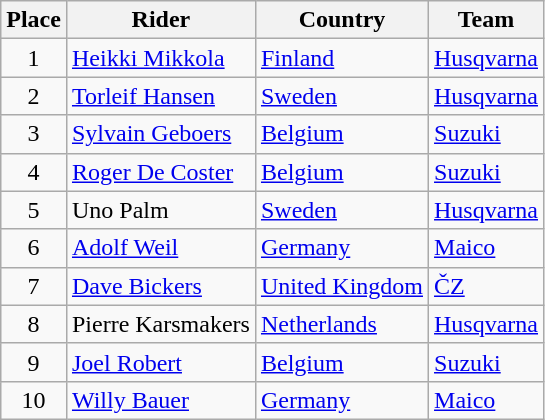<table class="wikitable">
<tr>
<th>Place</th>
<th>Rider</th>
<th>Country</th>
<th>Team</th>
</tr>
<tr>
<td align="center">1</td>
<td> <a href='#'>Heikki Mikkola</a></td>
<td><a href='#'>Finland</a></td>
<td><a href='#'>Husqvarna</a></td>
</tr>
<tr>
<td align="center">2</td>
<td> <a href='#'>Torleif Hansen</a></td>
<td><a href='#'>Sweden</a></td>
<td><a href='#'>Husqvarna</a></td>
</tr>
<tr>
<td align="center">3</td>
<td> <a href='#'>Sylvain Geboers</a></td>
<td><a href='#'>Belgium</a></td>
<td><a href='#'>Suzuki</a></td>
</tr>
<tr>
<td align="center">4</td>
<td> <a href='#'>Roger De Coster</a></td>
<td><a href='#'>Belgium</a></td>
<td><a href='#'>Suzuki</a></td>
</tr>
<tr>
<td align="center">5</td>
<td> Uno Palm</td>
<td><a href='#'>Sweden</a></td>
<td><a href='#'>Husqvarna</a></td>
</tr>
<tr>
<td align="center">6</td>
<td> <a href='#'>Adolf Weil</a></td>
<td><a href='#'>Germany</a></td>
<td><a href='#'>Maico</a></td>
</tr>
<tr>
<td align="center">7</td>
<td> <a href='#'>Dave Bickers</a></td>
<td><a href='#'>United Kingdom</a></td>
<td><a href='#'>ČZ</a></td>
</tr>
<tr>
<td align="center">8</td>
<td> Pierre Karsmakers</td>
<td><a href='#'>Netherlands</a></td>
<td><a href='#'>Husqvarna</a></td>
</tr>
<tr>
<td align="center">9</td>
<td> <a href='#'>Joel Robert</a></td>
<td><a href='#'>Belgium</a></td>
<td><a href='#'>Suzuki</a></td>
</tr>
<tr>
<td align="center">10</td>
<td> <a href='#'>Willy Bauer</a></td>
<td><a href='#'>Germany</a></td>
<td><a href='#'>Maico</a></td>
</tr>
</table>
